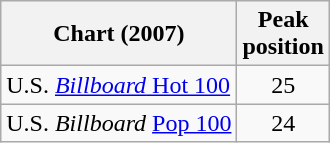<table class="wikitable sortable">
<tr>
<th style="text-align:center;">Chart (2007)</th>
<th style="text-align:center;">Peak<br>position</th>
</tr>
<tr>
<td>U.S. <a href='#'><em>Billboard</em> Hot 100</a></td>
<td style="text-align:center;">25</td>
</tr>
<tr>
<td>U.S. <em>Billboard</em> <a href='#'>Pop 100</a></td>
<td style="text-align:center;">24</td>
</tr>
</table>
